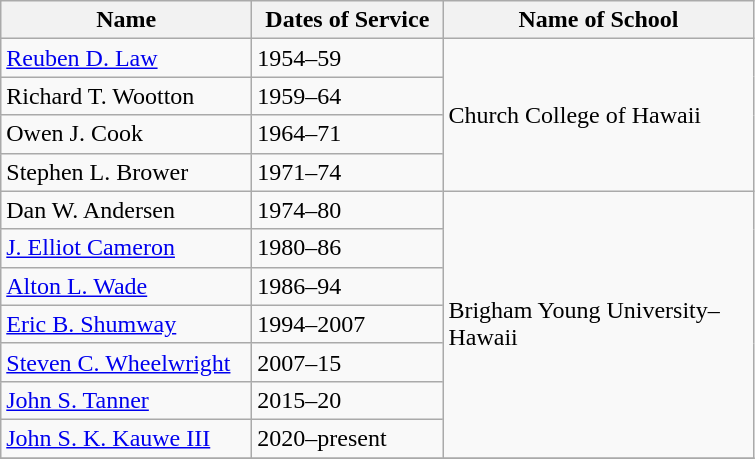<table class="wikitable">
<tr>
<th width="160">Name</th>
<th width="120">Dates of Service</th>
<th width="200">Name of School</th>
</tr>
<tr>
<td><a href='#'>Reuben D. Law</a></td>
<td>1954–59</td>
<td rowspan="4">Church College of Hawaii</td>
</tr>
<tr>
<td>Richard T. Wootton</td>
<td>1959–64</td>
</tr>
<tr>
<td>Owen J. Cook</td>
<td>1964–71</td>
</tr>
<tr>
<td>Stephen L. Brower</td>
<td>1971–74</td>
</tr>
<tr>
<td>Dan W. Andersen</td>
<td>1974–80</td>
<td rowspan="7">Brigham Young University–Hawaii</td>
</tr>
<tr>
<td><a href='#'>J. Elliot Cameron</a></td>
<td>1980–86</td>
</tr>
<tr>
<td><a href='#'>Alton L. Wade</a></td>
<td>1986–94</td>
</tr>
<tr>
<td><a href='#'>Eric B. Shumway</a></td>
<td>1994–2007</td>
</tr>
<tr>
<td><a href='#'>Steven C. Wheelwright</a></td>
<td>2007–15</td>
</tr>
<tr>
<td><a href='#'>John S. Tanner</a></td>
<td>2015–20</td>
</tr>
<tr>
<td><a href='#'>John S. K. Kauwe III</a></td>
<td>2020–present</td>
</tr>
<tr>
</tr>
</table>
